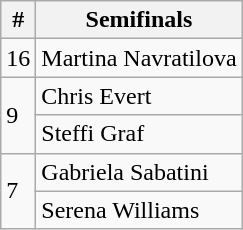<table class="wikitable">
<tr>
<th>#</th>
<th>Semifinals</th>
</tr>
<tr>
<td>16</td>
<td> Martina Navratilova</td>
</tr>
<tr>
<td rowspan="2">9</td>
<td> Chris Evert</td>
</tr>
<tr>
<td> Steffi Graf</td>
</tr>
<tr>
<td rowspan="2">7</td>
<td> Gabriela Sabatini</td>
</tr>
<tr>
<td> Serena Williams</td>
</tr>
</table>
